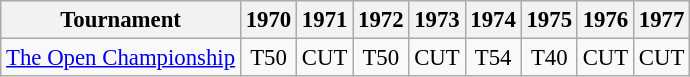<table class="wikitable" style="font-size:95%;text-align:center;">
<tr>
<th>Tournament</th>
<th>1970</th>
<th>1971</th>
<th>1972</th>
<th>1973</th>
<th>1974</th>
<th>1975</th>
<th>1976</th>
<th>1977</th>
</tr>
<tr>
<td align=left><a href='#'>The Open Championship</a></td>
<td>T50</td>
<td>CUT</td>
<td>T50</td>
<td>CUT</td>
<td>T54</td>
<td>T40</td>
<td>CUT</td>
<td>CUT</td>
</tr>
</table>
